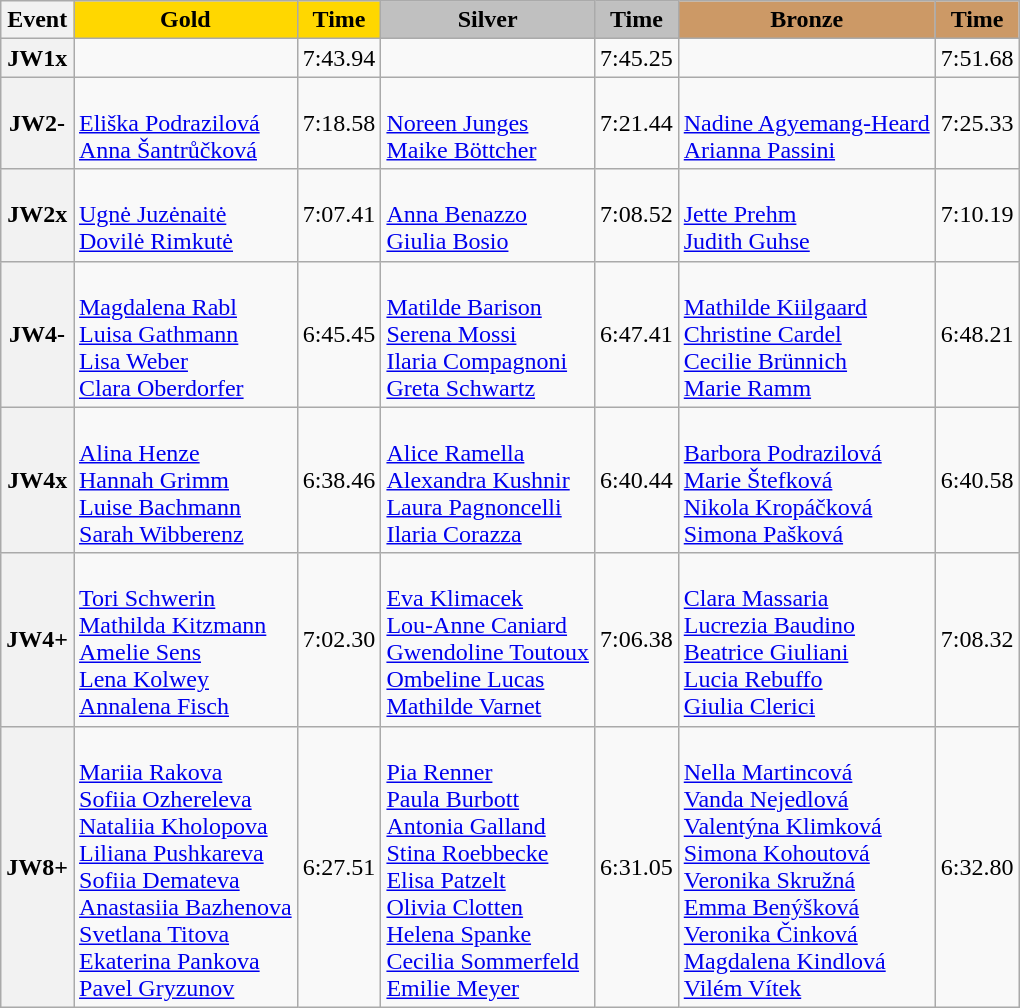<table class="wikitable">
<tr>
<th scope="col">Event</th>
<th scope="col" style="background:gold;">Gold</th>
<th scope="col" style="background:gold;">Time</th>
<th scope="col" style="background:silver;">Silver</th>
<th scope="col" style="background:silver;">Time</th>
<th scope="col" style="background:#c96;">Bronze</th>
<th scope="col" style="background:#c96;">Time</th>
</tr>
<tr>
<th scope="row">JW1x</th>
<td></td>
<td>7:43.94</td>
<td></td>
<td>7:45.25</td>
<td></td>
<td>7:51.68</td>
</tr>
<tr>
<th scope="row">JW2-</th>
<td><br><a href='#'>Eliška Podrazilová</a><br><a href='#'>Anna Šantrůčková</a></td>
<td>7:18.58</td>
<td><br><a href='#'>Noreen Junges</a><br><a href='#'>Maike Böttcher</a></td>
<td>7:21.44</td>
<td><br><a href='#'>Nadine Agyemang-Heard</a><br><a href='#'>Arianna Passini</a></td>
<td>7:25.33</td>
</tr>
<tr>
<th scope="row">JW2x</th>
<td><br><a href='#'>Ugnė Juzėnaitė</a><br><a href='#'>Dovilė Rimkutė</a></td>
<td>7:07.41</td>
<td><br><a href='#'>Anna Benazzo</a><br><a href='#'>Giulia Bosio</a></td>
<td>7:08.52</td>
<td><br><a href='#'>Jette Prehm</a><br><a href='#'>Judith Guhse</a></td>
<td>7:10.19</td>
</tr>
<tr>
<th scope="row">JW4-</th>
<td><br><a href='#'>Magdalena Rabl</a><br><a href='#'>Luisa Gathmann</a><br><a href='#'>Lisa Weber</a><br><a href='#'>Clara Oberdorfer</a></td>
<td>6:45.45</td>
<td><br><a href='#'>Matilde Barison</a><br><a href='#'>Serena Mossi</a><br><a href='#'>Ilaria Compagnoni</a><br><a href='#'>Greta Schwartz</a></td>
<td>6:47.41</td>
<td><br><a href='#'>Mathilde Kiilgaard</a><br><a href='#'>Christine Cardel</a><br><a href='#'>Cecilie Brünnich</a><br><a href='#'>Marie Ramm</a></td>
<td>6:48.21</td>
</tr>
<tr>
<th scope="row">JW4x</th>
<td><br><a href='#'>Alina Henze</a><br><a href='#'>Hannah Grimm</a><br><a href='#'>Luise Bachmann</a><br><a href='#'>Sarah Wibberenz</a></td>
<td>6:38.46</td>
<td><br><a href='#'>Alice Ramella</a><br><a href='#'>Alexandra Kushnir</a><br><a href='#'>Laura Pagnoncelli</a><br><a href='#'>Ilaria Corazza</a></td>
<td>6:40.44</td>
<td><br><a href='#'>Barbora Podrazilová</a><br><a href='#'>Marie Štefková</a><br><a href='#'>Nikola Kropáčková</a><br><a href='#'>Simona Pašková</a></td>
<td>6:40.58</td>
</tr>
<tr>
<th scope="row">JW4+</th>
<td><br><a href='#'>Tori Schwerin</a><br><a href='#'>Mathilda Kitzmann</a><br><a href='#'>Amelie Sens</a><br><a href='#'>Lena Kolwey</a><br><a href='#'>Annalena Fisch</a></td>
<td>7:02.30</td>
<td><br><a href='#'>Eva Klimacek</a><br><a href='#'>Lou-Anne Caniard</a><br><a href='#'>Gwendoline Toutoux</a><br><a href='#'>Ombeline Lucas</a><br><a href='#'>Mathilde Varnet</a></td>
<td>7:06.38</td>
<td><br><a href='#'>Clara Massaria</a><br><a href='#'>Lucrezia Baudino</a><br><a href='#'>Beatrice Giuliani</a><br><a href='#'>Lucia Rebuffo</a><br><a href='#'>Giulia Clerici</a></td>
<td>7:08.32</td>
</tr>
<tr>
<th scope="row">JW8+</th>
<td><br><a href='#'>Mariia Rakova</a><br><a href='#'>Sofiia Ozhereleva</a><br><a href='#'>Nataliia Kholopova</a><br><a href='#'>Liliana Pushkareva</a><br><a href='#'>Sofiia Demateva</a><br><a href='#'>Anastasiia Bazhenova</a><br><a href='#'>Svetlana Titova</a><br><a href='#'>Ekaterina Pankova</a><br><a href='#'>Pavel Gryzunov</a></td>
<td>6:27.51</td>
<td><br><a href='#'>Pia Renner</a><br><a href='#'>Paula Burbott</a><br><a href='#'>Antonia Galland</a><br><a href='#'>Stina Roebbecke</a><br><a href='#'>Elisa Patzelt</a><br><a href='#'>Olivia Clotten</a><br><a href='#'>Helena Spanke</a><br><a href='#'>Cecilia Sommerfeld</a><br><a href='#'>Emilie Meyer</a></td>
<td>6:31.05</td>
<td><br><a href='#'>Nella Martincová</a><br><a href='#'>Vanda Nejedlová</a><br><a href='#'>Valentýna Klimková</a><br><a href='#'>Simona Kohoutová</a><br><a href='#'>Veronika Skružná</a><br><a href='#'>Emma Benýšková</a><br><a href='#'>Veronika Činková</a><br><a href='#'>Magdalena Kindlová</a><br><a href='#'>Vilém Vítek</a></td>
<td>6:32.80</td>
</tr>
</table>
